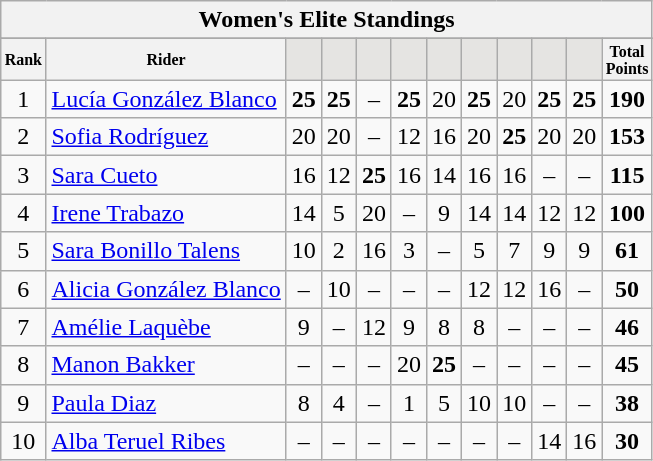<table class="wikitable sortable">
<tr>
<th colspan=27 align="center">Women's Elite Standings</th>
</tr>
<tr>
</tr>
<tr style="font-size:8pt;font-weight:bold">
<th align="center">Rank</th>
<th align="center">Rider</th>
<th class=unsortable style="background:#E5E4E2;"><small></small></th>
<th class=unsortable style="background:#E5E4E2;"><small></small></th>
<th class=unsortable style="background:#E5E4E2;"><small></small></th>
<th class=unsortable style="background:#E5E4E2;"><small></small></th>
<th class=unsortable style="background:#E5E4E2;"><small></small></th>
<th class=unsortable style="background:#E5E4E2;"><small></small></th>
<th class=unsortable style="background:#E5E4E2;"><small></small></th>
<th class=unsortable style="background:#E5E4E2;"><small></small></th>
<th class=unsortable style="background:#E5E4E2;"><small></small></th>
<th align="center">Total<br>Points</th>
</tr>
<tr>
<td align=center>1</td>
<td> <a href='#'>Lucía González Blanco</a></td>
<td align=center><strong>25</strong></td>
<td align=center><strong>25</strong></td>
<td align=center>–</td>
<td align=center><strong>25</strong></td>
<td align=center>20</td>
<td align=center><strong>25</strong></td>
<td align=center>20</td>
<td align=center><strong>25</strong></td>
<td align=center><strong>25</strong></td>
<td align=center><strong>190</strong></td>
</tr>
<tr>
<td align=center>2</td>
<td> <a href='#'>Sofia Rodríguez</a></td>
<td align=center>20</td>
<td align=center>20</td>
<td align=center>–</td>
<td align=center>12</td>
<td align=center>16</td>
<td align=center>20</td>
<td align=center><strong>25</strong></td>
<td align=center>20</td>
<td align=center>20</td>
<td align=center><strong>153</strong></td>
</tr>
<tr>
<td align=center>3</td>
<td> <a href='#'>Sara Cueto</a></td>
<td align=center>16</td>
<td align=center>12</td>
<td align=center><strong>25</strong></td>
<td align=center>16</td>
<td align=center>14</td>
<td align=center>16</td>
<td align=center>16</td>
<td align=center>–</td>
<td align=center>–</td>
<td align=center><strong>115</strong></td>
</tr>
<tr>
<td align=center>4</td>
<td> <a href='#'>Irene Trabazo</a></td>
<td align=center>14</td>
<td align=center>5</td>
<td align=center>20</td>
<td align=center>–</td>
<td align=center>9</td>
<td align=center>14</td>
<td align=center>14</td>
<td align=center>12</td>
<td align=center>12</td>
<td align=center><strong>100</strong></td>
</tr>
<tr>
<td align=center>5</td>
<td> <a href='#'>Sara Bonillo Talens</a></td>
<td align=center>10</td>
<td align=center>2</td>
<td align=center>16</td>
<td align=center>3</td>
<td align=center>–</td>
<td align=center>5</td>
<td align=center>7</td>
<td align=center>9</td>
<td align=center>9</td>
<td align=center><strong>61</strong></td>
</tr>
<tr>
<td align=center>6</td>
<td> <a href='#'>Alicia González Blanco</a></td>
<td align=center>–</td>
<td align=center>10</td>
<td align=center>–</td>
<td align=center>–</td>
<td align=center>–</td>
<td align=center>12</td>
<td align=center>12</td>
<td align=center>16</td>
<td align=center>–</td>
<td align=center><strong>50</strong></td>
</tr>
<tr>
<td align=center>7</td>
<td> <a href='#'>Amélie Laquèbe</a></td>
<td align=center>9</td>
<td align=center>–</td>
<td align=center>12</td>
<td align=center>9</td>
<td align=center>8</td>
<td align=center>8</td>
<td align=center>–</td>
<td align=center>–</td>
<td align=center>–</td>
<td align=center><strong>46</strong></td>
</tr>
<tr>
<td align=center>8</td>
<td> <a href='#'>Manon Bakker</a></td>
<td align=center>–</td>
<td align=center>–</td>
<td align=center>–</td>
<td align=center>20</td>
<td align=center><strong>25</strong></td>
<td align=center>–</td>
<td align=center>–</td>
<td align=center>–</td>
<td align=center>–</td>
<td align=center><strong>45</strong></td>
</tr>
<tr>
<td align=center>9</td>
<td> <a href='#'>Paula Diaz</a></td>
<td align=center>8</td>
<td align=center>4</td>
<td align=center>–</td>
<td align=center>1</td>
<td align=center>5</td>
<td align=center>10</td>
<td align=center>10</td>
<td align=center>–</td>
<td align=center>–</td>
<td align=center><strong>38</strong></td>
</tr>
<tr>
<td align=center>10</td>
<td> <a href='#'>Alba Teruel Ribes</a></td>
<td align=center>–</td>
<td align=center>–</td>
<td align=center>–</td>
<td align=center>–</td>
<td align=center>–</td>
<td align=center>–</td>
<td align=center>–</td>
<td align=center>14</td>
<td align=center>16</td>
<td align=center><strong>30</strong></td>
</tr>
</table>
